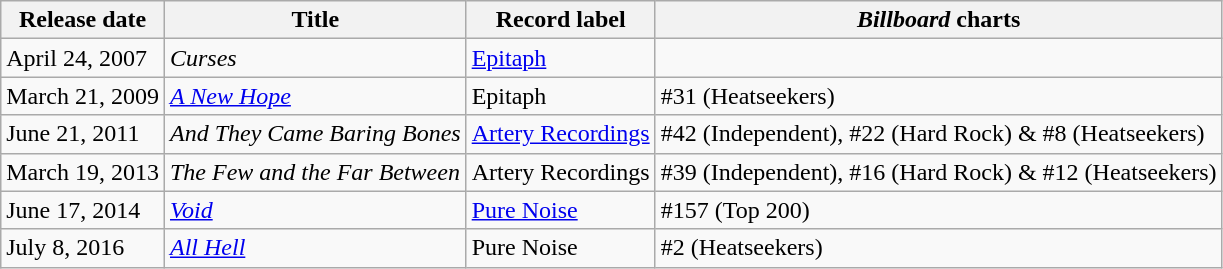<table class="wikitable">
<tr>
<th>Release date</th>
<th>Title</th>
<th>Record label</th>
<th><em>Billboard</em> charts</th>
</tr>
<tr>
<td>April 24, 2007</td>
<td><em>Curses</em></td>
<td><a href='#'>Epitaph</a></td>
<td></td>
</tr>
<tr>
<td>March 21, 2009</td>
<td><em><a href='#'>A New Hope</a></em></td>
<td>Epitaph</td>
<td>#31 (Heatseekers)</td>
</tr>
<tr>
<td>June 21, 2011</td>
<td><em>And They Came Baring Bones</em></td>
<td><a href='#'>Artery Recordings</a></td>
<td>#42 (Independent), #22 (Hard Rock) & #8 (Heatseekers)</td>
</tr>
<tr>
<td>March 19, 2013</td>
<td><em>The Few and the Far Between</em></td>
<td>Artery Recordings</td>
<td>#39 (Independent), #16 (Hard Rock) & #12 (Heatseekers)</td>
</tr>
<tr>
<td>June 17, 2014</td>
<td><em><a href='#'>Void</a></em></td>
<td><a href='#'>Pure Noise</a></td>
<td>#157 (Top 200)</td>
</tr>
<tr>
<td>July 8, 2016</td>
<td><em><a href='#'>All Hell</a></em></td>
<td>Pure Noise</td>
<td>#2 (Heatseekers)</td>
</tr>
</table>
